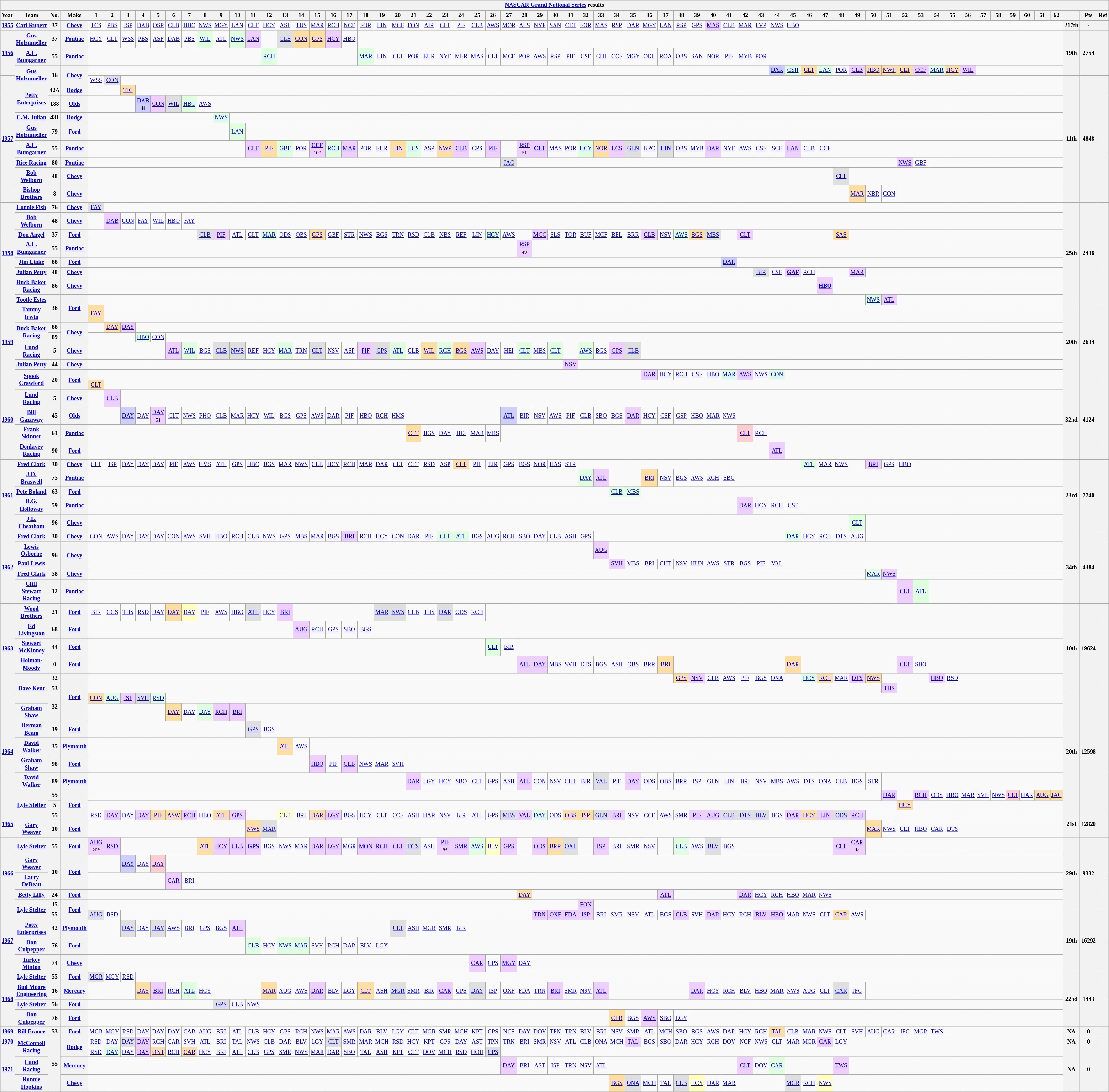<table class="wikitable" style="text-align:center; font-size:75%">
<tr>
<th colspan="69"><a href='#'>NASCAR Grand National Series</a> results</th>
</tr>
<tr>
<th>Year</th>
<th>Team</th>
<th>No.</th>
<th>Make</th>
<th>1</th>
<th>2</th>
<th>3</th>
<th>4</th>
<th>5</th>
<th>6</th>
<th>7</th>
<th>8</th>
<th>9</th>
<th>10</th>
<th>11</th>
<th>12</th>
<th>13</th>
<th>14</th>
<th>15</th>
<th>16</th>
<th>17</th>
<th>18</th>
<th>19</th>
<th>20</th>
<th>21</th>
<th>22</th>
<th>23</th>
<th>24</th>
<th>25</th>
<th>26</th>
<th>27</th>
<th>28</th>
<th>29</th>
<th>30</th>
<th>31</th>
<th>32</th>
<th>33</th>
<th>34</th>
<th>35</th>
<th>36</th>
<th>37</th>
<th>38</th>
<th>39</th>
<th>40</th>
<th>41</th>
<th>42</th>
<th>43</th>
<th>44</th>
<th>45</th>
<th>46</th>
<th>47</th>
<th>48</th>
<th>49</th>
<th>50</th>
<th>51</th>
<th>52</th>
<th>53</th>
<th>54</th>
<th>55</th>
<th>56</th>
<th>57</th>
<th>58</th>
<th>59</th>
<th>60</th>
<th>61</th>
<th>62</th>
<th></th>
<th>Pts</th>
<th>Ref</th>
</tr>
<tr>
<th><a href='#'>1955</a></th>
<th><a href='#'>Carl Rupert</a></th>
<th>37</th>
<th><a href='#'>Chevy</a></th>
<td><a href='#'>TCS</a></td>
<td><a href='#'>PBS</a></td>
<td><a href='#'>JSP</a></td>
<td><a href='#'>DAB</a></td>
<td><a href='#'>OSP</a></td>
<td><a href='#'>CLB</a></td>
<td><a href='#'>HBO</a></td>
<td><a href='#'>NWS</a></td>
<td><a href='#'>MGY</a></td>
<td><a href='#'>LAN</a></td>
<td><a href='#'>CLT</a></td>
<td><a href='#'>HCY</a></td>
<td><a href='#'>ASF</a></td>
<td><a href='#'>TUS</a></td>
<td><a href='#'>MAR</a></td>
<td><a href='#'>RCH</a></td>
<td><a href='#'>NCF</a></td>
<td><a href='#'>FOR</a></td>
<td><a href='#'>LIN</a></td>
<td><a href='#'>MCF</a></td>
<td><a href='#'>FON</a></td>
<td><a href='#'>AIR</a></td>
<td><a href='#'>CLT</a></td>
<td><a href='#'>PIF</a></td>
<td><a href='#'>CLB</a></td>
<td><a href='#'>AWS</a></td>
<td><a href='#'>MOR</a></td>
<td><a href='#'>ALS</a></td>
<td><a href='#'>NYF</a></td>
<td><a href='#'>SAN</a></td>
<td><a href='#'>CLT</a></td>
<td><a href='#'>FOR</a></td>
<td><a href='#'>MAS</a></td>
<td><a href='#'>RSP</a></td>
<td><a href='#'>DAR</a></td>
<td><a href='#'>MGY</a></td>
<td><a href='#'>LAN</a></td>
<td><a href='#'>RSP</a></td>
<td><a href='#'>GPS</a></td>
<td style="background:#EFCFFF;"><a href='#'>MAS</a><br></td>
<td><a href='#'>CLB</a></td>
<td><a href='#'>MAR</a></td>
<td><a href='#'>LVP</a></td>
<td><a href='#'>NWS</a></td>
<td><a href='#'>HBO</a></td>
<td colspan=17></td>
<th>217th</th>
<th>-</th>
<th></th>
</tr>
<tr>
<th rowspan=3><a href='#'>1956</a></th>
<th><a href='#'>Gus Holzmueller</a></th>
<th>37</th>
<th><a href='#'>Pontiac</a></th>
<td><a href='#'>HCY</a></td>
<td><a href='#'>CLT</a></td>
<td><a href='#'>WSS</a></td>
<td><a href='#'>PBS</a></td>
<td><a href='#'>ASF</a></td>
<td><a href='#'>DAB</a></td>
<td><a href='#'>PBS</a></td>
<td style="background:#DFFFDF;"><a href='#'>WIL</a><br></td>
<td><a href='#'>ATL</a></td>
<td style="background:#DFFFDF;"><a href='#'>NWS</a><br></td>
<td style="background:#EFCFFF;"><a href='#'>LAN</a><br></td>
<td></td>
<td style="background:#DFDFDF;"><a href='#'>CLB</a><br></td>
<td style="background:#FFDF9F;"><a href='#'>CON</a><br></td>
<td style="background:#FFDF9F;"><a href='#'>GPS</a><br></td>
<td style="background:#EFCFFF;"><a href='#'>HCY</a><br></td>
<td><a href='#'>HBO</a></td>
<td colspan=45></td>
<th rowspan=3>19th</th>
<th rowspan=3>2754</th>
<th rowspan=3></th>
</tr>
<tr>
<th><a href='#'>A.L. Bumgarner</a></th>
<th>55</th>
<th><a href='#'>Pontiac</a></th>
<td colspan=11></td>
<td style="background:#DFFFDF;"><a href='#'>RCH</a><br></td>
<td colspan=5></td>
<td style="background:#DFFFDF;"><a href='#'>MAR</a><br></td>
<td><a href='#'>LIN</a></td>
<td><a href='#'>CLT</a></td>
<td><a href='#'>POR</a></td>
<td><a href='#'>EUR</a></td>
<td><a href='#'>NYF</a></td>
<td><a href='#'>MER</a></td>
<td><a href='#'>MAS</a></td>
<td><a href='#'>CLT</a></td>
<td><a href='#'>MCF</a></td>
<td><a href='#'>POR</a></td>
<td><a href='#'>AWS</a></td>
<td><a href='#'>RSP</a></td>
<td><a href='#'>PIF</a></td>
<td><a href='#'>CSF</a></td>
<td><a href='#'>CHI</a></td>
<td><a href='#'>CCF</a></td>
<td><a href='#'>MGY</a></td>
<td><a href='#'>OKL</a></td>
<td><a href='#'>ROA</a></td>
<td><a href='#'>OBS</a></td>
<td><a href='#'>SAN</a></td>
<td><a href='#'>NOR</a></td>
<td><a href='#'>PIF</a></td>
<td><a href='#'>MYB</a></td>
<td><a href='#'>POR</a></td>
<td colspan=19></td>
</tr>
<tr>
<th rowspan=2><a href='#'>Gus Holzmueller</a></th>
<th rowspan=2>16</th>
<th rowspan=2><a href='#'>Chevy</a></th>
<td colspan=43></td>
<td style="background:#CFCFFF;"><a href='#'>DAR</a><br></td>
<td style="background:#DFFFDF;"><a href='#'>CSH</a><br></td>
<td style="background:#FFDF9F;"><a href='#'>CLT</a><br></td>
<td style="background:#DFFFDF;"><a href='#'>LAN</a><br></td>
<td><a href='#'>POR</a></td>
<td style="background:#EFCFFF;"><a href='#'>CLB</a><br></td>
<td style="background:#FFDF9F;"><a href='#'>HBO</a><br></td>
<td style="background:#FFDF9F;"><a href='#'>NWP</a><br></td>
<td style="background:#FFDF9F;"><a href='#'>CLT</a><br></td>
<td style="background:#EFCFFF;"><a href='#'>CCF</a><br></td>
<td style="background:#DFFFDF;"><a href='#'>MAR</a><br></td>
<td style="background:#FFDF9F;"><a href='#'>HCY</a><br></td>
<td style="background:#EFCFFF;"><a href='#'>WIL</a><br></td>
<td colspan=6></td>
</tr>
<tr>
<th rowspan=9><a href='#'>1957</a></th>
<td><a href='#'>WSS</a></td>
<td style="background:#DFDFDF;"><a href='#'>CON</a><br></td>
<td colspan=60></td>
<th rowspan=9>11th</th>
<th rowspan=9>4848</th>
<th rowspan=9></th>
</tr>
<tr>
<th rowspan=2><a href='#'>Petty Enterprises</a></th>
<th>42A</th>
<th><a href='#'>Dodge</a></th>
<td colspan=2></td>
<td style="background:#FFDF9F;"><a href='#'>TIC</a><br></td>
<td colspan=59></td>
</tr>
<tr>
<th>188</th>
<th><a href='#'>Olds</a></th>
<td colspan=3></td>
<td style="background:#CFCFFF;"><a href='#'>DAB</a><br><small>44</small></td>
<td style="background:#EFCFFF;"><a href='#'>CON</a><br></td>
<td style="background:#DFDFDF;"><a href='#'>WIL</a><br></td>
<td style="background:#DFFFDF;"><a href='#'>HBO</a><br></td>
<td><a href='#'>AWS</a></td>
<td colspan=54></td>
</tr>
<tr>
<th><a href='#'>C.M. Julian</a></th>
<th>431</th>
<th><a href='#'>Dodge</a></th>
<td colspan=8></td>
<td style="background:#DFFFDF;"><a href='#'>NWS</a><br></td>
<td colspan=53></td>
</tr>
<tr>
<th><a href='#'>Gus Holzmueller</a></th>
<th>79</th>
<th><a href='#'>Ford</a></th>
<td colspan=9></td>
<td style="background:#DFFFDF;"><a href='#'>LAN</a><br></td>
<td colspan=52></td>
</tr>
<tr>
<th><a href='#'>A.L. Bumgarner</a></th>
<th>55</th>
<th><a href='#'>Pontiac</a></th>
<td colspan=10></td>
<td style="background:#EFCFFF;"><a href='#'>CLT</a><br></td>
<td style="background:#FFDF9F;"><a href='#'>PIF</a><br></td>
<td style="background:#DFFFDF;"><a href='#'>GBF</a><br></td>
<td><a href='#'>POR</a></td>
<td style="background:#EFCFFF;"><strong><a href='#'>CCF</a></strong><br><small>10*</small></td>
<td style="background:#DFFFDF;"><a href='#'>RCH</a><br></td>
<td style="background:#EFCFFF;"><a href='#'>MAR</a><br></td>
<td><a href='#'>POR</a></td>
<td><a href='#'>EUR</a></td>
<td style="background:#FFDF9F;"><a href='#'>LIN</a><br></td>
<td style="background:#DFFFDF;"><a href='#'>LCS</a><br></td>
<td><a href='#'>ASP</a></td>
<td style="background:#FFDF9F;"><a href='#'>NWP</a><br></td>
<td style="background:#EFCFFF;"><a href='#'>CLB</a><br></td>
<td><a href='#'>CPS</a></td>
<td style="background:#EFCFFF;"><a href='#'>PIF</a><br></td>
<td></td>
<td style="background:#EFCFFF;"><a href='#'>RSP</a><br><small>51</small></td>
<td style="background:#EFCFFF;"><strong><a href='#'>CLT</a></strong><br></td>
<td><a href='#'>MAS</a></td>
<td><a href='#'>POR</a></td>
<td style="background:#DFFFDF;"><a href='#'>HCY</a><br></td>
<td style="background:#FFDF9F;"><a href='#'>NOR</a><br></td>
<td style="background:#EFCFFF;"><a href='#'>LCS</a><br></td>
<td style="background:#DFDFDF;"><a href='#'>GLN</a><br></td>
<td><a href='#'>KPC</a></td>
<td style="background:#DFDFDF;"><strong><a href='#'>LIN</a></strong><br></td>
<td><a href='#'>OBS</a></td>
<td><a href='#'>MYB</a></td>
<td style="background:#EFCFFF;"><a href='#'>DAR</a><br></td>
<td><a href='#'>NYF</a></td>
<td><a href='#'>AWS</a></td>
<td><a href='#'>CSF</a></td>
<td><a href='#'>SCF</a></td>
<td style="background:#EFCFFF;"><a href='#'>LAN</a><br></td>
<td><a href='#'>CLB</a></td>
<td><a href='#'>CCF</a></td>
<td colspan=15></td>
</tr>
<tr>
<th><a href='#'>Rice Racing</a></th>
<th>80</th>
<th><a href='#'>Pontiac</a></th>
<td colspan=26></td>
<td style="background:#DFDFDF;"><a href='#'>JAC</a><br></td>
<td colspan=24></td>
<td style="background:#EFCFFF;"><a href='#'>NWS</a><br></td>
<td><a href='#'>GBF</a></td>
<td colspan=9></td>
</tr>
<tr>
<th><a href='#'>Bob Welborn</a></th>
<th>48</th>
<th><a href='#'>Chevy</a></th>
<td colspan=47></td>
<td style="background:#DFDFDF;"><a href='#'>CLT</a><br></td>
<td colspan=14></td>
</tr>
<tr>
<th><a href='#'>Bishop Brothers</a></th>
<th>8</th>
<th><a href='#'>Chevy</a></th>
<td colspan=48></td>
<td style="background:#FFDF9F;"><a href='#'>MAR</a><br></td>
<td><a href='#'>NBR</a></td>
<td><a href='#'>CON</a></td>
<td colspan=11></td>
</tr>
<tr>
<th rowspan=8><a href='#'>1958</a></th>
<th><a href='#'>Lonnie Fish</a></th>
<th>76</th>
<th><a href='#'>Chevy</a></th>
<td style="background:#DFDFDF;"><a href='#'>FAY</a><br></td>
<td colspan=61></td>
<th rowspan=8>25th</th>
<th rowspan=8>2436</th>
<th rowspan=8></th>
</tr>
<tr>
<th><a href='#'>Bob Welborn</a></th>
<th>48</th>
<th><a href='#'>Chevy</a></th>
<td></td>
<td style="background:#EFCFFF;"><a href='#'>DAB</a><br></td>
<td><a href='#'>CON</a></td>
<td><a href='#'>FAY</a></td>
<td><a href='#'>WIL</a></td>
<td><a href='#'>HBO</a></td>
<td><a href='#'>FAY</a></td>
<td colspan=55></td>
</tr>
<tr>
<th><a href='#'>Don Angel</a></th>
<th>37</th>
<th><a href='#'>Ford</a></th>
<td colspan=7></td>
<td style="background:#DFDFDF;"><a href='#'>CLB</a><br></td>
<td style="background:#EFCFFF;"><a href='#'>PIF</a><br></td>
<td><a href='#'>ATL</a></td>
<td><a href='#'>CLT</a></td>
<td style="background:#DFFFDF;"><a href='#'>MAR</a><br></td>
<td><a href='#'>ODS</a></td>
<td><a href='#'>OBS</a></td>
<td style="background:#FFDF9F;"><a href='#'>GPS</a><br></td>
<td><a href='#'>GBF</a></td>
<td><a href='#'>STR</a></td>
<td><a href='#'>NWS</a></td>
<td><a href='#'>BGS</a></td>
<td><a href='#'>TRN</a></td>
<td><a href='#'>RSD</a></td>
<td><a href='#'>CLB</a></td>
<td><a href='#'>NBS</a></td>
<td><a href='#'>REF</a></td>
<td><a href='#'>LIN</a></td>
<td style="background:#DFFFDF;"><a href='#'>HCY</a><br></td>
<td><a href='#'>AWS</a></td>
<td></td>
<td style="background:#EFCFFF;"><a href='#'>MCC</a><br></td>
<td><a href='#'>SLS</a></td>
<td><a href='#'>TOR</a></td>
<td><a href='#'>BUF</a></td>
<td><a href='#'>MCF</a></td>
<td><a href='#'>BEL</a></td>
<td><a href='#'>BRR</a></td>
<td style="background:#EFCFFF;"><a href='#'>CLB</a><br></td>
<td><a href='#'>NSV</a></td>
<td style="background:#DFFFDF;"><a href='#'>AWS</a><br></td>
<td style="background:#FFDF9F;"><a href='#'>BGS</a><br></td>
<td style="background:#DFDFDF;"><a href='#'>MBS</a><br></td>
<td></td>
<td style="background:#EFCFFF;"><a href='#'>CLT</a><br></td>
<td colspan=5></td>
<td style="background:#FFDF9F;"><a href='#'>SAS</a><br></td>
<td colspan=14></td>
</tr>
<tr>
<th><a href='#'>A.L. Bumgarner</a></th>
<th>55</th>
<th><a href='#'>Pontiac</a></th>
<td colspan=27></td>
<td style="background:#EFCFFF;"><a href='#'>RSP</a><br><small>49</small></td>
<td colspan=34></td>
</tr>
<tr>
<th><a href='#'>Jim Linke</a></th>
<th>88</th>
<th><a href='#'>Ford</a></th>
<td colspan=40></td>
<td style="background:#CFCFFF;"><a href='#'>DAR</a><br></td>
<td colspan=21></td>
</tr>
<tr>
<th><a href='#'>Julian Petty</a></th>
<th>48</th>
<th><a href='#'>Chevy</a></th>
<td colspan=42></td>
<td style="background:#DFDFDF;"><a href='#'>BIR</a><br></td>
<td><a href='#'>CSF</a></td>
<td style="background:#EFCFFF;"><strong><a href='#'>GAF</a></strong><br></td>
<td><a href='#'>RCH</a></td>
<td colspan=2></td>
<td style="background:#EFCFFF;"><a href='#'>MAR</a><br></td>
<td colspan=13></td>
</tr>
<tr>
<th><a href='#'>Buck Baker Racing</a></th>
<th>86</th>
<th><a href='#'>Chevy</a></th>
<td colspan=46></td>
<td style="background:#EFCFFF;"><strong><a href='#'>HBO</a></strong><br></td>
<td colspan=15></td>
</tr>
<tr>
<th><a href='#'>Tootle Estes</a></th>
<th rowspan=2>36</th>
<th rowspan=2><a href='#'>Ford</a></th>
<td colspan=49></td>
<td style="background:#DFFFDF;"><a href='#'>NWS</a><br></td>
<td style="background:#EFCFFF;"><a href='#'>ATL</a><br></td>
<td colspan=11></td>
</tr>
<tr>
<th rowspan=6><a href='#'>1959</a></th>
<th><a href='#'>Tommy Irwin</a></th>
<td style="background:#FFDF9F;"><a href='#'>FAY</a><br></td>
<td colspan=61></td>
<th rowspan=6>20th</th>
<th rowspan=6>2634</th>
<th rowspan=6></th>
</tr>
<tr>
<th rowspan=2><a href='#'>Buck Baker Racing</a></th>
<th>88</th>
<th rowspan=2><a href='#'>Chevy</a></th>
<td></td>
<td style="background:#FFDF9F;"><a href='#'>DAY</a><br></td>
<td style="background:#EFCFFF;"><a href='#'>DAY</a><br></td>
<td colspan=59></td>
</tr>
<tr>
<th>89</th>
<td colspan=3></td>
<td style="background:#DFFFDF;"><a href='#'>HBO</a><br></td>
<td><a href='#'>CON</a></td>
<td colspan=57></td>
</tr>
<tr>
<th><a href='#'>Lund Racing</a></th>
<th>5</th>
<th><a href='#'>Chevy</a></th>
<td colspan=5></td>
<td style="background:#EFCFFF;"><a href='#'>ATL</a><br></td>
<td style="background:#DFFFDF;"><a href='#'>WIL</a><br></td>
<td><a href='#'>BGS</a></td>
<td style="background:#DFDFDF;"><a href='#'>CLB</a><br></td>
<td style="background:#DFDFDF;"><a href='#'>NWS</a><br></td>
<td><a href='#'>REF</a></td>
<td><a href='#'>HCY</a></td>
<td style="background:#DFFFDF;"><a href='#'>MAR</a><br></td>
<td><a href='#'>TRN</a></td>
<td style="background:#DFDFDF;"><a href='#'>CLT</a><br></td>
<td><a href='#'>NSV</a></td>
<td><a href='#'>ASP</a></td>
<td style="background:#EFCFFF;"><a href='#'>PIF</a><br></td>
<td style="background:#DFDFDF;"><a href='#'>GPS</a><br></td>
<td style="background:#DFFFDF;"><a href='#'>ATL</a><br></td>
<td><a href='#'>CLB</a></td>
<td style="background:#FFDF9F;"><a href='#'>WIL</a><br></td>
<td style="background:#DFFFDF;"><a href='#'>RCH</a><br></td>
<td style="background:#FFDF9F;"><a href='#'>BGS</a><br></td>
<td style="background:#EFCFFF;"><a href='#'>AWS</a><br></td>
<td><a href='#'>DAY</a></td>
<td><a href='#'>HEI</a></td>
<td style="background:#DFFFDF;"><a href='#'>CLT</a><br></td>
<td><a href='#'>MBS</a></td>
<td style="background:#DFFFDF;"><a href='#'>CLT</a><br></td>
<td></td>
<td style="background:#DFFFDF;"><a href='#'>AWS</a><br></td>
<td><a href='#'>BGS</a></td>
<td style="background:#EFCFFF;"><a href='#'>GPS</a><br></td>
<td style="background:#DFDFDF;"><a href='#'>CLB</a><br></td>
<td colspan=27></td>
</tr>
<tr>
<th><a href='#'>Julian Petty</a></th>
<th>44</th>
<th><a href='#'>Chevy</a></th>
<td colspan=30></td>
<td style="background:#EFCFFF;"><a href='#'>NSV</a><br></td>
<td colspan=31></td>
</tr>
<tr>
<th rowspan=2><a href='#'>Spook Crawford</a></th>
<th rowspan=2>20</th>
<th rowspan=2><a href='#'>Ford</a></th>
<td colspan=35></td>
<td style="background:#EFCFFF;"><a href='#'>DAR</a><br></td>
<td><a href='#'>HCY</a></td>
<td><a href='#'>RCH</a></td>
<td><a href='#'>CSF</a></td>
<td><a href='#'>HBO</a></td>
<td style="background:#DFFFDF;"><a href='#'>MAR</a><br></td>
<td style="background:#EFCFFF;"><a href='#'>AWS</a><br></td>
<td><a href='#'>NWS</a></td>
<td style="background:#DFFFDF;"><a href='#'>CON</a><br></td>
<td colspan=18></td>
</tr>
<tr>
<th rowspan=5><a href='#'>1960</a></th>
<td style="background:#FFDF9F;"><a href='#'>CLT</a><br></td>
<td colspan=61></td>
<th rowspan=5>32nd</th>
<th rowspan=5>4124</th>
<th rowspan=5></th>
</tr>
<tr>
<th><a href='#'>Lund Racing</a></th>
<th>5</th>
<th><a href='#'>Chevy</a></th>
<td></td>
<td style="background:#EFCFFF;"><a href='#'>CLB</a><br></td>
<td colspan=60></td>
</tr>
<tr>
<th><a href='#'>Bill Gazaway</a></th>
<th>45</th>
<th><a href='#'>Olds</a></th>
<td colspan=2></td>
<td style="background:#CFCFFF;"><a href='#'>DAY</a><br></td>
<td><a href='#'>DAY</a></td>
<td style="background:#EFCFFF;"><a href='#'>DAY</a><br><small>51</small></td>
<td><a href='#'>CLT</a></td>
<td><a href='#'>NWS</a></td>
<td><a href='#'>PHO</a></td>
<td><a href='#'>CLB</a></td>
<td><a href='#'>MAR</a></td>
<td><a href='#'>HCY</a></td>
<td><a href='#'>WIL</a></td>
<td><a href='#'>BGS</a></td>
<td><a href='#'>GPS</a></td>
<td><a href='#'>AWS</a></td>
<td><a href='#'>DAR</a></td>
<td><a href='#'>PIF</a></td>
<td><a href='#'>HBO</a></td>
<td><a href='#'>RCH</a></td>
<td><a href='#'>HMS</a></td>
<td colspan=6></td>
<td style="background:#CFCFFF;"><a href='#'>ATL</a><br></td>
<td><a href='#'>BIR</a></td>
<td><a href='#'>NSV</a></td>
<td><a href='#'>AWS</a></td>
<td><a href='#'>PIF</a></td>
<td><a href='#'>CLB</a></td>
<td><a href='#'>SBO</a></td>
<td><a href='#'>BGS</a></td>
<td style="background:#EFCFFF;"><a href='#'>DAR</a><br></td>
<td><a href='#'>HCY</a></td>
<td><a href='#'>CSF</a></td>
<td><a href='#'>GSP</a></td>
<td><a href='#'>HBO</a></td>
<td><a href='#'>MAR</a></td>
<td><a href='#'>NWS</a></td>
<td colspan=21></td>
</tr>
<tr>
<th><a href='#'>Frank Skinner</a></th>
<th>63</th>
<th><a href='#'>Pontiac</a></th>
<td colspan=20></td>
<td style="background:#FFDF9F;"><a href='#'>CLT</a><br></td>
<td><a href='#'>BGS</a></td>
<td><a href='#'>DAY</a></td>
<td><a href='#'>HEI</a></td>
<td><a href='#'>MAB</a></td>
<td><a href='#'>MBS</a></td>
<td colspan=15></td>
<td style="background:#FFCFCF;"><a href='#'>CLT</a><br></td>
<td><a href='#'>RCH</a></td>
<td colspan=19></td>
</tr>
<tr>
<th><a href='#'>Donlavey Racing</a></th>
<th>90</th>
<th><a href='#'>Ford</a></th>
<td colspan=43></td>
<td style="background:#EFCFFF;"><a href='#'>ATL</a><br></td>
<td colspan=18></td>
</tr>
<tr>
<th rowspan=5><a href='#'>1961</a></th>
<th><a href='#'>Fred Clark</a></th>
<th>30</th>
<th><a href='#'>Chevy</a></th>
<td><a href='#'>CLT</a></td>
<td><a href='#'>JSP</a></td>
<td><a href='#'>DAY</a></td>
<td><a href='#'>DAY</a></td>
<td><a href='#'>DAY</a></td>
<td><a href='#'>PIF</a></td>
<td><a href='#'>AWS</a></td>
<td><a href='#'>HMS</a></td>
<td><a href='#'>ATL</a></td>
<td><a href='#'>GPS</a></td>
<td><a href='#'>HBO</a></td>
<td><a href='#'>BGS</a></td>
<td><a href='#'>MAR</a></td>
<td><a href='#'>NWS</a></td>
<td><a href='#'>CLB</a></td>
<td><a href='#'>HCY</a></td>
<td><a href='#'>RCH</a></td>
<td><a href='#'>MAR</a></td>
<td><a href='#'>DAR</a></td>
<td><a href='#'>CLT</a></td>
<td><a href='#'>CLT</a></td>
<td><a href='#'>RSD</a></td>
<td><a href='#'>ASP</a></td>
<td style="background:#FFDF9F;"><a href='#'>CLT</a><br></td>
<td><a href='#'>PIF</a></td>
<td><a href='#'>BIR</a></td>
<td><a href='#'>GPS</a></td>
<td><a href='#'>BGS</a></td>
<td><a href='#'>NOR</a></td>
<td><a href='#'>HAS</a></td>
<td><a href='#'>STR</a></td>
<td colspan=14></td>
<td style="background:#DFFFDF;"><a href='#'>ATL</a><br></td>
<td><a href='#'>MAR</a></td>
<td><a href='#'>NWS</a></td>
<td></td>
<td style="background:#EFCFFF;"><a href='#'>BRI</a><br></td>
<td><a href='#'>GPS</a></td>
<td><a href='#'>HBO</a></td>
<td colspan=10></td>
<th rowspan=5>23rd</th>
<th rowspan=5>7740</th>
<th rowspan=5></th>
</tr>
<tr>
<th><a href='#'>J.D. Braswell</a></th>
<th>75</th>
<th><a href='#'>Pontiac</a></th>
<td colspan=31></td>
<td style="background:#DFFFDF;"><a href='#'>DAY</a><br></td>
<td style="background:#EFCFFF;"><a href='#'>ATL</a><br></td>
<td colspan=2></td>
<td style="background:#FFDF9F;"><a href='#'>BRI</a><br></td>
<td><a href='#'>NSV</a></td>
<td><a href='#'>BGS</a></td>
<td><a href='#'>AWS</a></td>
<td><a href='#'>RCH</a></td>
<td><a href='#'>SBO</a></td>
<td colspan=21></td>
</tr>
<tr>
<th><a href='#'>Pete Boland</a></th>
<th>63</th>
<th><a href='#'>Ford</a></th>
<td colspan=33></td>
<td style="background:#DFFFDF;"><a href='#'>CLB</a><br></td>
<td style="background:#DFFFDF;"><a href='#'>MBS</a><br></td>
<td colspan=27></td>
</tr>
<tr>
<th><a href='#'>B.G. Holloway</a></th>
<th>59</th>
<th><a href='#'>Pontiac</a></th>
<td colspan=41></td>
<td style="background:#EFCFFF;"><a href='#'>DAR</a><br></td>
<td><a href='#'>HCY</a></td>
<td><a href='#'>RCH</a></td>
<td><a href='#'>CSF</a></td>
<td colspan=17></td>
</tr>
<tr>
<th><a href='#'>J.L. Cheatham</a></th>
<th>96</th>
<th><a href='#'>Chevy</a></th>
<td colspan=48></td>
<td style="background:#DFFFDF;"><a href='#'>CLT</a><br></td>
<td colspan=13></td>
</tr>
<tr>
<th rowspan=5><a href='#'>1962</a></th>
<th><a href='#'>Fred Clark</a></th>
<th>30</th>
<th><a href='#'>Chevy</a></th>
<td><a href='#'>CON</a></td>
<td><a href='#'>AWS</a></td>
<td><a href='#'>DAY</a></td>
<td><a href='#'>DAY</a></td>
<td><a href='#'>DAY</a></td>
<td><a href='#'>CON</a></td>
<td><a href='#'>AWS</a></td>
<td><a href='#'>SVH</a></td>
<td><a href='#'>HBO</a></td>
<td><a href='#'>RCH</a></td>
<td><a href='#'>CLB</a></td>
<td><a href='#'>NWS</a></td>
<td><a href='#'>GPS</a></td>
<td><a href='#'>MBS</a></td>
<td><a href='#'>MAR</a></td>
<td><a href='#'>BGS</a></td>
<td style="background:#EFCFFF;"><a href='#'>BRI</a><br></td>
<td><a href='#'>RCH</a></td>
<td><a href='#'>HCY</a></td>
<td><a href='#'>CON</a></td>
<td><a href='#'>DAR</a></td>
<td><a href='#'>PIF</a></td>
<td style="background:#DFFFDF;"><a href='#'>CLT</a><br></td>
<td style="background:#DFFFDF;"><a href='#'>ATL</a><br></td>
<td><a href='#'>BGS</a></td>
<td><a href='#'>AUG</a></td>
<td><a href='#'>RCH</a></td>
<td><a href='#'>SBO</a></td>
<td><a href='#'>DAY</a></td>
<td><a href='#'>CLB</a></td>
<td><a href='#'>ASH</a></td>
<td><a href='#'>GPS</a></td>
<td colspan=12></td>
<td style="background:#DFFFDF;"><a href='#'>DAR</a><br></td>
<td><a href='#'>HCY</a></td>
<td><a href='#'>RCH</a></td>
<td><a href='#'>DTS</a></td>
<td><a href='#'>AUG</a></td>
<td colspan=13></td>
<th rowspan=5>34th</th>
<th rowspan=5>4384</th>
<th rowspan=5></th>
</tr>
<tr>
<th><a href='#'>Lewis Osborne</a></th>
<th rowspan=2>96</th>
<th rowspan=2><a href='#'>Chevy</a></th>
<td colspan=32></td>
<td style="background:#EFCFFF;"><a href='#'>AUG</a><br></td>
<td colspan=29></td>
</tr>
<tr>
<th><a href='#'>Paul Lewis</a></th>
<td colspan=33></td>
<td style="background:#EFCFFF;"><a href='#'>SVH</a><br></td>
<td><a href='#'>MBS</a></td>
<td><a href='#'>BRI</a></td>
<td><a href='#'>CHT</a></td>
<td><a href='#'>NSV</a></td>
<td><a href='#'>HUN</a></td>
<td><a href='#'>AWS</a></td>
<td><a href='#'>STR</a></td>
<td><a href='#'>BGS</a></td>
<td><a href='#'>PIF</a></td>
<td><a href='#'>VAL</a></td>
<td colspan=18></td>
</tr>
<tr>
<th><a href='#'>Fred Clark</a></th>
<th>58</th>
<th><a href='#'>Chevy</a></th>
<td colspan=49></td>
<td style="background:#DFFFDF;"><a href='#'>MAR</a><br></td>
<td style="background:#EFCFFF;"><a href='#'>NWS</a><br></td>
<td colspan=11></td>
</tr>
<tr>
<th><a href='#'>Cliff Stewart Racing</a></th>
<th>12</th>
<th><a href='#'>Pontiac</a></th>
<td colspan=51></td>
<td style="background:#EFCFFF;"><a href='#'>CLT</a><br></td>
<td style="background:#DFFFDF;"><a href='#'>ATL</a><br></td>
<td colspan=9></td>
</tr>
<tr>
<th rowspan=6><a href='#'>1963</a></th>
<th><a href='#'>Wood Brothers</a></th>
<th>21</th>
<th><a href='#'>Ford</a></th>
<td><a href='#'>BIR</a></td>
<td><a href='#'>GGS</a></td>
<td><a href='#'>THS</a></td>
<td><a href='#'>RSD</a></td>
<td><a href='#'>DAY</a></td>
<td style="background:#FFDF9F;"><a href='#'>DAY</a><br></td>
<td style="background:#FFFFBF;"><a href='#'>DAY</a><br></td>
<td><a href='#'>PIF</a></td>
<td><a href='#'>AWS</a></td>
<td><a href='#'>HBO</a></td>
<td style="background:#DFDFDF;"><a href='#'>ATL</a><br></td>
<td><a href='#'>HCY</a></td>
<td style="background:#EFCFFF;"><a href='#'>BRI</a><br></td>
<td colspan=5></td>
<td style="background:#DFDFDF;"><a href='#'>MAR</a><br></td>
<td style="background:#DFDFDF;"><a href='#'>NWS</a><br></td>
<td><a href='#'>CLB</a></td>
<td><a href='#'>THS</a></td>
<td style="background:#DFDFDF;"><a href='#'>DAR</a><br></td>
<td><a href='#'>ODS</a></td>
<td><a href='#'>RCH</a></td>
<td colspan=37></td>
<th rowspan=6>10th</th>
<th rowspan=6>19624</th>
<th rowspan=6></th>
</tr>
<tr>
<th><a href='#'>Ed Livingston</a></th>
<th>68</th>
<th><a href='#'>Ford</a></th>
<td colspan=13></td>
<td style="background:#EFCFFF;"><a href='#'>AUG</a><br></td>
<td><a href='#'>RCH</a></td>
<td><a href='#'>GPS</a></td>
<td><a href='#'>SBO</a></td>
<td><a href='#'>BGS</a></td>
<td colspan=44></td>
</tr>
<tr>
<th><a href='#'>Stewart McKinney</a></th>
<th>44</th>
<th><a href='#'>Ford</a></th>
<td colspan=25></td>
<td style="background:#DFFFDF;"><a href='#'>CLT</a><br></td>
<td><a href='#'>BIR</a></td>
<td colspan=35></td>
</tr>
<tr>
<th><a href='#'>Holman-Moody</a></th>
<th>0</th>
<th><a href='#'>Ford</a></th>
<td colspan=27></td>
<td style="background:#EFCFFF;"><a href='#'>ATL</a><br></td>
<td style="background:#EFCFFF;"><a href='#'>DAY</a><br></td>
<td><a href='#'>MBS</a></td>
<td><a href='#'>SVH</a></td>
<td><a href='#'>DTS</a></td>
<td><a href='#'>BGS</a></td>
<td><a href='#'>ASH</a></td>
<td><a href='#'>OBS</a></td>
<td><a href='#'>BRR</a></td>
<td style="background:#FFDF9F;"><a href='#'>BRI</a><br></td>
<td colspan=7></td>
<td style="background:#FFDF9F;"><a href='#'>DAR</a><br></td>
<td colspan=6></td>
<td style="background:#EFCFFF;"><a href='#'>CLT</a><br></td>
<td><a href='#'>SBO</a></td>
<td colspan=9></td>
</tr>
<tr>
<th rowspan=3><a href='#'>Dave Kent</a></th>
<th>32</th>
<th rowspan=4><a href='#'>Ford</a></th>
<td colspan=37></td>
<td style="background:#FFDF9F;"><a href='#'>GPS</a><br></td>
<td style="background:#EFCFFF;"><a href='#'>NSV</a><br></td>
<td><a href='#'>CLB</a></td>
<td><a href='#'>AWS</a></td>
<td><a href='#'>PIF</a></td>
<td><a href='#'>BGS</a></td>
<td><a href='#'>ONA</a></td>
<td></td>
<td style="background:#DFFFDF;"><a href='#'>HCY</a><br></td>
<td style="background:#FFDF9F;"><a href='#'>RCH</a><br></td>
<td><a href='#'>MAR</a></td>
<td style="background:#EFCFFF;"><a href='#'>DTS</a><br></td>
<td style="background:#FFDF9F;"><a href='#'>NWS</a><br></td>
<td colspan=3></td>
<td style="background:#EFCFFF;"><a href='#'>HBO</a><br></td>
<td><a href='#'>RSD</a></td>
<td colspan=7></td>
</tr>
<tr>
<th>53</th>
<td colspan=50></td>
<td style="background:#EFCFFF;"><a href='#'>THS</a><br></td>
<td colspan=11></td>
</tr>
<tr>
<th rowspan=8><a href='#'>1964</a></th>
<th rowspan=2>32</th>
<td style="background:#FFDF9F;"><a href='#'>CON</a><br></td>
<td style="background:#DFFFDF;"><a href='#'>AUG</a><br></td>
<td style="background:#EFCFFF;"><a href='#'>JSP</a><br></td>
<td style="background:#DFDFDF;"><a href='#'>SVH</a><br></td>
<td style="background:#DFFFDF;"><a href='#'>RSD</a><br></td>
<td colspan=57></td>
<th rowspan=8>20th</th>
<th rowspan=8>12598</th>
<th rowspan=8></th>
</tr>
<tr>
<th><a href='#'>Graham Shaw</a></th>
<td colspan=5></td>
<td style="background:#FFDF9F;"><a href='#'>DAY</a><br></td>
<td><a href='#'>DAY</a></td>
<td style="background:#DFFFDF;"><a href='#'>DAY</a><br></td>
<td style="background:#EFCFFF;"><a href='#'>RCH</a><br></td>
<td style="background:#EFCFFF;"><a href='#'>BRI</a><br></td>
<td colspan=52></td>
</tr>
<tr>
<th><a href='#'>Herman Beam</a></th>
<th>19</th>
<th><a href='#'>Ford</a></th>
<td colspan=10></td>
<td style="background:#DFDFDF;"><a href='#'>GPS</a><br></td>
<td><a href='#'>BGS</a></td>
<td colspan=50></td>
</tr>
<tr>
<th><a href='#'>David Walker</a></th>
<th>35</th>
<th><a href='#'>Plymouth</a></th>
<td colspan=12></td>
<td style="background:#FFDF9F;"><a href='#'>ATL</a><br></td>
<td><a href='#'>AWS</a></td>
<td colspan=48></td>
</tr>
<tr>
<th><a href='#'>Graham Shaw</a></th>
<th>98</th>
<th><a href='#'>Ford</a></th>
<td colspan=14></td>
<td style="background:#EFCFFF;"><a href='#'>HBO</a><br></td>
<td><a href='#'>PIF</a></td>
<td style="background:#EFCFFF;"><a href='#'>CLB</a><br></td>
<td><a href='#'>NWS</a></td>
<td><a href='#'>MAR</a></td>
<td><a href='#'>SVH</a></td>
<td colspan=42></td>
</tr>
<tr>
<th><a href='#'>David Walker</a></th>
<th>89</th>
<th><a href='#'>Plymouth</a></th>
<td colspan=20></td>
<td style="background:#EFCFFF;"><a href='#'>DAR</a><br></td>
<td><a href='#'>LGY</a></td>
<td><a href='#'>HCY</a></td>
<td><a href='#'>SBO</a></td>
<td><a href='#'>CLT</a></td>
<td><a href='#'>GPS</a></td>
<td><a href='#'>ASH</a></td>
<td style="background:#EFCFFF;"><a href='#'>ATL</a><br></td>
<td><a href='#'>CON</a></td>
<td><a href='#'>NSV</a></td>
<td><a href='#'>CHT</a></td>
<td><a href='#'>BIR</a></td>
<td style="background:#DFDFDF;"><a href='#'>VAL</a><br></td>
<td><a href='#'>PIF</a></td>
<td style="background:#EFCFFF;"><a href='#'>DAY</a><br></td>
<td><a href='#'>ODS</a></td>
<td><a href='#'>OBS</a></td>
<td><a href='#'>BRR</a></td>
<td><a href='#'>ISP</a></td>
<td><a href='#'>GLN</a></td>
<td><a href='#'>LIN</a></td>
<td><a href='#'>BRI</a></td>
<td><a href='#'>NSV</a></td>
<td><a href='#'>MBS</a></td>
<td><a href='#'>AWS</a></td>
<td><a href='#'>DTS</a></td>
<td><a href='#'>ONA</a></td>
<td><a href='#'>CLB</a></td>
<td><a href='#'>BGS</a></td>
<td><a href='#'>STR</a></td>
<td colspan=12></td>
</tr>
<tr>
<th rowspan=3><a href='#'>Lyle Stelter</a></th>
<th>55</th>
<th rowspan=3><a href='#'>Ford</a></th>
<td colspan=50></td>
<td style="background:#EFCFFF;"><a href='#'>DAR</a><br></td>
<td></td>
<td style="background:#EFCFFF;"><a href='#'>RCH</a><br></td>
<td><a href='#'>ODS</a></td>
<td><a href='#'>HBO</a></td>
<td><a href='#'>MAR</a></td>
<td><a href='#'>SVH</a></td>
<td><a href='#'>NWS</a></td>
<td style="background:#FFCFCF;"><a href='#'>CLT</a><br></td>
<td><a href='#'>HAR</a></td>
<td style="background:#FFDF9F;"><a href='#'>AUG</a><br></td>
<td style="background:#FFDF9F;"><a href='#'>JAC</a><br></td>
</tr>
<tr>
<th>5</th>
<td colspan=51></td>
<td style="background:#FFDF9F;"><a href='#'>HCY</a><br></td>
<td colspan=10></td>
</tr>
<tr>
<th rowspan=2><a href='#'>1965</a></th>
<th>55</th>
<td><a href='#'>RSD</a></td>
<td style="background:#EFCFFF;"><a href='#'>DAY</a><br></td>
<td><a href='#'>DAY</a></td>
<td style="background:#EFCFFF;"><a href='#'>DAY</a><br></td>
<td style="background:#FFDF9F;"><a href='#'>PIF</a><br></td>
<td style="background:#FFDF9F;"><a href='#'>ASW</a><br></td>
<td style="background:#EFCFFF;"><a href='#'>RCH</a><br></td>
<td><a href='#'>HBO</a></td>
<td style="background:#FFDF9F;"><a href='#'>ATL</a><br></td>
<td style="background:#EFCFFF;"><a href='#'>GPS</a><br></td>
<td colspan=2></td>
<td style="background:#FFFFBF;"><a href='#'>CLB</a><br></td>
<td><a href='#'>BRI</a></td>
<td style="background:#FFDF9F;"><a href='#'>DAR</a><br></td>
<td style="background:#EFCFFF;"><a href='#'>LGY</a><br></td>
<td><a href='#'>BGS</a></td>
<td><a href='#'>HCY</a></td>
<td><a href='#'>CLT</a></td>
<td><a href='#'>CCF</a></td>
<td><a href='#'>ASH</a></td>
<td><a href='#'>HAR</a></td>
<td><a href='#'>NSV</a></td>
<td><a href='#'>BIR</a></td>
<td><a href='#'>ATL</a></td>
<td><a href='#'>GPS</a></td>
<td style="background:#DFDFDF;"><a href='#'>MBS</a><br></td>
<td style="background:#EFCFFF;"><a href='#'>VAL</a><br></td>
<td style="background:#DFFFDF;"><a href='#'>DAY</a><br></td>
<td><a href='#'>ODS</a></td>
<td style="background:#FFDF9F;"><a href='#'>OBS</a><br></td>
<td style="background:#FFDF9F;"><a href='#'>ISP</a><br></td>
<td style="background:#DFDFDF;"><a href='#'>GLN</a><br></td>
<td style="background:#EFCFFF;"><a href='#'>BRI</a><br></td>
<td><a href='#'>NSV</a></td>
<td><a href='#'>CCF</a></td>
<td><a href='#'>AWS</a></td>
<td><a href='#'>SMR</a></td>
<td style="background:#EFCFFF;"><a href='#'>PIF</a><br></td>
<td style="background:#EFCFFF;"><a href='#'>AUG</a><br></td>
<td style="background:#DFDFDF;"><a href='#'>CLB</a><br></td>
<td style="background:#DFDFDF;"><a href='#'>DTS</a><br></td>
<td style="background:#DFDFDF;"><a href='#'>BLV</a><br></td>
<td><a href='#'>BGS</a></td>
<td style="background:#EFCFFF;"><a href='#'>DAR</a><br></td>
<td style="background:#FFDF9F;"><a href='#'>HCY</a><br></td>
<td style="background:#EFCFFF;"><a href='#'>LIN</a><br></td>
<td style="background:#DFDFDF;"><a href='#'>ODS</a><br></td>
<td style="background:#EFCFFF;"><a href='#'>RCH</a><br></td>
<td colspan=13></td>
<th rowspan=2>21st</th>
<th rowspan=2>12820</th>
<th rowspan=2></th>
</tr>
<tr>
<th><a href='#'>Gary Weaver</a></th>
<th>10</th>
<th><a href='#'>Ford</a></th>
<td colspan=10></td>
<td style="background:#FFDF9F;"><a href='#'>NWS</a><br></td>
<td style="background:#DFDFDF;"><a href='#'>MAR</a><br></td>
<td colspan=37></td>
<td style="background:#FFDF9F;"><a href='#'>MAR</a><br></td>
<td><a href='#'>NWS</a></td>
<td><a href='#'>CLT</a></td>
<td><a href='#'>HBO</a></td>
<td><a href='#'>CAR</a></td>
<td><a href='#'>DTS</a></td>
<td colspan=7></td>
</tr>
<tr>
<th rowspan=5><a href='#'>1966</a></th>
<th><a href='#'>Lyle Stelter</a></th>
<th>55</th>
<th><a href='#'>Ford</a></th>
<td style="background:#EFCFFF;"><a href='#'>AUG</a><br><small>20*</small></td>
<td style="background:#EFCFFF;"><a href='#'>RSD</a><br></td>
<td colspan=5></td>
<td style="background:#FFDF9F;"><a href='#'>ATL</a><br></td>
<td style="background:#EFCFFF;"><a href='#'>HCY</a><br></td>
<td style="background:#EFCFFF;"><a href='#'>CLB</a><br></td>
<td style="background:#EFCFFF;"><strong><a href='#'>GPS</a></strong><br></td>
<td><a href='#'>BGS</a></td>
<td><a href='#'>NWS</a></td>
<td><a href='#'>MAR</a></td>
<td style="background:#EFCFFF;"><a href='#'>DAR</a><br></td>
<td style="background:#EFCFFF;"><a href='#'>LGY</a><br></td>
<td><a href='#'>MGR</a></td>
<td style="background:#EFCFFF;"><a href='#'>MON</a><br></td>
<td style="background:#EFCFFF;"><a href='#'>RCH</a><br></td>
<td style="background:#EFCFFF;"><a href='#'>CLT</a><br></td>
<td style="background:#DFDFDF;"><a href='#'>DTS</a><br></td>
<td><a href='#'>ASH</a></td>
<td style="background:#EFCFFF;"><a href='#'>PIF</a><br><small>8*</small></td>
<td style="background:#EFCFFF;"><a href='#'>SMR</a><br></td>
<td style="background:#DFFFDF;"><a href='#'>AWS</a><br></td>
<td style="background:#FFFFBF;"><a href='#'>BLV</a><br></td>
<td style="background:#EFCFFF;"><a href='#'>GPS</a><br></td>
<td></td>
<td style="background:#EFCFFF;"><a href='#'>ODS</a><br></td>
<td style="background:#FFDF9F;"><a href='#'>BRR</a><br></td>
<td style="background:#DFDFDF;"><a href='#'>OXF</a><br></td>
<td></td>
<td style="background:#EFCFFF;"><a href='#'>ISP</a><br></td>
<td><a href='#'>BRI</a></td>
<td><a href='#'>SMR</a></td>
<td><a href='#'>NSV</a></td>
<td></td>
<td style="background:#DFFFDF;"><a href='#'>CLB</a><br></td>
<td><a href='#'>AWS</a></td>
<td style="background:#DFDFDF;"><a href='#'>BLV</a><br></td>
<td><a href='#'>BGS</a></td>
<td colspan=6></td>
<td style="background:#EFCFFF;"><a href='#'>CLT</a><br></td>
<td style="background:#EFCFFF;"><a href='#'>CAR</a><br><small>44</small></td>
<td colspan=13></td>
<th rowspan=5>29th</th>
<th rowspan=5>9332</th>
<th rowspan=5></th>
</tr>
<tr>
<th><a href='#'>Gary Weaver</a></th>
<th rowspan=2>10</th>
<th rowspan=2><a href='#'>Ford</a></th>
<td colspan=2></td>
<td style="background:#CFCFFF;"><a href='#'>DAY</a><br></td>
<td><a href='#'>DAY</a></td>
<td style="background:#FFCFCF;"><a href='#'>DAY</a><br></td>
<td colspan=57></td>
</tr>
<tr>
<th><a href='#'>Larry DeBeau</a></th>
<td colspan=5></td>
<td style="background:#EFCFFF;"><a href='#'>CAR</a><br></td>
<td><a href='#'>BRI</a></td>
<td colspan=55></td>
</tr>
<tr>
<th><a href='#'>Betty Lilly</a></th>
<th>24</th>
<th><a href='#'>Ford</a></th>
<td colspan=27></td>
<td style="background:#FFDF9F;"><a href='#'>DAY</a><br></td>
<td colspan=8></td>
<td style="background:#EFCFFF;"><a href='#'>ATL</a><br></td>
<td colspan=4></td>
<td style="background:#EFCFFF;"><a href='#'>DAR</a><br></td>
<td><a href='#'>HCY</a></td>
<td><a href='#'>RCH</a></td>
<td><a href='#'>HBO</a></td>
<td><a href='#'>MAR</a></td>
<td><a href='#'>NWS</a></td>
<td colspan=15></td>
</tr>
<tr>
<th rowspan=2><a href='#'>Lyle Stelter</a></th>
<th>15</th>
<th rowspan=2><a href='#'>Ford</a></th>
<td colspan=31></td>
<td style="background:#EFCFFF;"><a href='#'>FON</a><br></td>
<td colspan=30></td>
</tr>
<tr>
<th rowspan=4><a href='#'>1967</a></th>
<th>55</th>
<td style="background:#DFDFDF;"><a href='#'>AUG</a><br></td>
<td><a href='#'>RSD</a></td>
<td colspan=26></td>
<td style="background:#EFCFFF;"><a href='#'>TRN</a><br></td>
<td style="background:#EFCFFF;"><a href='#'>OXF</a><br></td>
<td style="background:#EFCFFF;"><a href='#'>FDA</a><br></td>
<td style="background:#EFCFFF;"><a href='#'>ISP</a><br></td>
<td><a href='#'>BRI</a></td>
<td><a href='#'>SMR</a></td>
<td><a href='#'>NSV</a></td>
<td><a href='#'>ATL</a></td>
<td><a href='#'>BGS</a></td>
<td style="background:#EFCFFF;"><a href='#'>CLB</a><br></td>
<td><a href='#'>SVH</a></td>
<td style="background:#EFCFFF;"><a href='#'>DAR</a><br></td>
<td><a href='#'>HCY</a></td>
<td><a href='#'>RCH</a></td>
<td style="background:#EFCFFF;"><a href='#'>BLV</a><br></td>
<td style="background:#EFCFFF;"><a href='#'>HBO</a><br></td>
<td><a href='#'>MAR</a></td>
<td><a href='#'>NWS</a></td>
<td><a href='#'>CLT</a></td>
<td style="background:#FFDF9F;"><a href='#'>CAR</a><br></td>
<td><a href='#'>AWS</a></td>
<td colspan=13></td>
<th rowspan=4>19th</th>
<th rowspan=4>16292</th>
<th rowspan=4></th>
</tr>
<tr>
<th><a href='#'>Petty Enterprises</a></th>
<th>42</th>
<th><a href='#'>Plymouth</a></th>
<td colspan=2></td>
<td style="background:#DFDFDF;"><a href='#'>DAY</a><br></td>
<td><a href='#'>DAY</a></td>
<td style="background:#DFDFDF;"><a href='#'>DAY</a><br></td>
<td><a href='#'>AWS</a></td>
<td><a href='#'>BRI</a></td>
<td><a href='#'>GPS</a></td>
<td><a href='#'>BGS</a></td>
<td style="background:#EFCFFF;"><a href='#'>ATL</a><br></td>
<td colspan=9></td>
<td style="background:#DFDFDF;"><a href='#'>CLT</a><br></td>
<td><a href='#'>ASH</a></td>
<td><a href='#'>MGR</a></td>
<td><a href='#'>SMR</a></td>
<td><a href='#'>BIR</a></td>
<td colspan=38></td>
</tr>
<tr>
<th><a href='#'>Don Culpepper</a></th>
<th>76</th>
<th><a href='#'>Ford</a></th>
<td colspan=10></td>
<td style="background:#DFFFDF;"><a href='#'>CLB</a><br></td>
<td><a href='#'>HCY</a></td>
<td style="background:#DFFFDF;"><a href='#'>NWS</a><br></td>
<td style="background:#DFFFDF;"><a href='#'>MAR</a><br></td>
<td><a href='#'>SVH</a></td>
<td><a href='#'>RCH</a></td>
<td><a href='#'>DAR</a></td>
<td><a href='#'>BLV</a></td>
<td><a href='#'>LGY</a></td>
<td colspan=43></td>
</tr>
<tr>
<th><a href='#'>Turkey Minton</a></th>
<th>74</th>
<th><a href='#'>Chevy</a></th>
<td colspan=24></td>
<td style="background:#EFCFFF;"><a href='#'>CAR</a><br></td>
<td><a href='#'>GPS</a></td>
<td style="background:#EFCFFF;"><a href='#'>MGY</a><br></td>
<td><a href='#'>DAY</a></td>
<td colspan=34></td>
</tr>
<tr>
<th rowspan=4><a href='#'>1968</a></th>
<th><a href='#'>Lyle Stelter</a></th>
<th>55</th>
<th><a href='#'>Ford</a></th>
<td style="background:#DFDFDF;"><a href='#'>MGR</a><br></td>
<td><a href='#'>MGY</a></td>
<td><a href='#'>RSD</a></td>
<td colspan=59></td>
<th rowspan=4>22nd</th>
<th rowspan=4>1443</th>
<th rowspan=4></th>
</tr>
<tr>
<th><a href='#'>Bud Moore Engineering</a></th>
<th>16</th>
<th><a href='#'>Mercury</a></th>
<td colspan=3></td>
<td style="background:#FFDF9F;"><a href='#'>DAY</a><br></td>
<td style="background:#EFCFFF;"><a href='#'>BRI</a><br></td>
<td><a href='#'>RCH</a></td>
<td style="background:#DFFFDF;"><a href='#'>ATL</a><br></td>
<td><a href='#'>HCY</a></td>
<td colspan=3></td>
<td style="background:#FFDF9F;"><a href='#'>MAR</a><br></td>
<td><a href='#'>AUG</a></td>
<td><a href='#'>AWS</a></td>
<td style="background:#EFCFFF;"><a href='#'>DAR</a><br></td>
<td><a href='#'>BLV</a></td>
<td><a href='#'>LGY</a></td>
<td style="background:#FFDF9F;"><a href='#'>CLT</a><br></td>
<td><a href='#'>ASH</a></td>
<td style="background:#DFDFDF;"><a href='#'>MGR</a><br></td>
<td><a href='#'>SMR</a></td>
<td><a href='#'>BIR</a></td>
<td style="background:#EFCFFF;"><a href='#'>CAR</a><br></td>
<td><a href='#'>GPS</a></td>
<td style="background:#DFDFDF;"><a href='#'>DAY</a><br></td>
<td><a href='#'>ISP</a></td>
<td><a href='#'>OXF</a></td>
<td><a href='#'>FDA</a></td>
<td><a href='#'>TRN</a></td>
<td style="background:#EFCFFF;"><a href='#'>BRI</a><br></td>
<td><a href='#'>SMR</a></td>
<td><a href='#'>NSV</a></td>
<td style="background:#EFCFFF;"><a href='#'>ATL</a><br></td>
<td colspan=5></td>
<td style="background:#EFCFFF;"><a href='#'>DAR</a><br></td>
<td><a href='#'>HCY</a></td>
<td><a href='#'>RCH</a></td>
<td><a href='#'>BLV</a></td>
<td><a href='#'>HBO</a></td>
<td><a href='#'>MAR</a></td>
<td><a href='#'>NWS</a></td>
<td><a href='#'>AUG</a></td>
<td><a href='#'>CLT</a></td>
<td style="background:#DFDFDF;"><a href='#'>CAR</a><br></td>
<td><a href='#'>JFC</a></td>
<td colspan=13></td>
</tr>
<tr>
<th><a href='#'>Lyle Stelter</a></th>
<th>56</th>
<th><a href='#'>Ford</a></th>
<td colspan=8></td>
<td style="background:#DFDFDF;"><a href='#'>GPS</a><br></td>
<td><a href='#'>CLB</a></td>
<td><a href='#'>NWS</a></td>
<td colspan=51></td>
</tr>
<tr>
<th><a href='#'>Don Culpepper</a></th>
<th>76</th>
<th><a href='#'>Ford</a></th>
<td colspan=33></td>
<td style="background:#FFDF9F;"><a href='#'>CLB</a><br></td>
<td><a href='#'>BGS</a></td>
<td style="background:#EFCFFF;"><a href='#'>AWS</a><br></td>
<td><a href='#'>SBO</a></td>
<td><a href='#'>LGY</a></td>
<td colspan=24></td>
</tr>
<tr>
<th><a href='#'>1969</a></th>
<th><a href='#'>Bill France</a></th>
<th>53</th>
<th><a href='#'>Ford</a></th>
<td><a href='#'>MGR</a></td>
<td><a href='#'>MGY</a></td>
<td><a href='#'>RSD</a></td>
<td><a href='#'>DAY</a></td>
<td><a href='#'>DAY</a></td>
<td><a href='#'>DAY</a></td>
<td><a href='#'>CAR</a></td>
<td><a href='#'>AUG</a></td>
<td><a href='#'>BRI</a></td>
<td><a href='#'>ATL</a></td>
<td><a href='#'>CLB</a></td>
<td><a href='#'>HCY</a></td>
<td><a href='#'>GPS</a></td>
<td><a href='#'>RCH</a></td>
<td><a href='#'>NWS</a></td>
<td><a href='#'>MAR</a></td>
<td><a href='#'>AWS</a></td>
<td><a href='#'>DAR</a></td>
<td><a href='#'>BLV</a></td>
<td><a href='#'>LGY</a></td>
<td><a href='#'>CLT</a></td>
<td><a href='#'>MGR</a></td>
<td><a href='#'>SMR</a></td>
<td><a href='#'>MCH</a></td>
<td><a href='#'>KPT</a></td>
<td><a href='#'>GPS</a></td>
<td><a href='#'>NCF</a></td>
<td><a href='#'>DAY</a></td>
<td><a href='#'>DOV</a></td>
<td><a href='#'>TPN</a></td>
<td><a href='#'>TRN</a></td>
<td><a href='#'>BLV</a></td>
<td><a href='#'>BRI</a></td>
<td><a href='#'>NSV</a></td>
<td><a href='#'>SMR</a></td>
<td><a href='#'>ATL</a></td>
<td><a href='#'>MCH</a></td>
<td><a href='#'>SBO</a></td>
<td><a href='#'>BGS</a></td>
<td><a href='#'>AWS</a></td>
<td><a href='#'>DAR</a></td>
<td><a href='#'>HCY</a></td>
<td><a href='#'>RCH</a></td>
<td style="background:#FFDF9F;"><a href='#'>TAL</a><br></td>
<td><a href='#'>CLB</a></td>
<td><a href='#'>MAR</a></td>
<td><a href='#'>NWS</a></td>
<td><a href='#'>CLT</a></td>
<td><a href='#'>SVH</a></td>
<td><a href='#'>AUG</a></td>
<td><a href='#'>CAR</a></td>
<td><a href='#'>JFC</a></td>
<td><a href='#'>MGR</a></td>
<td><a href='#'>TWS</a></td>
<td colspan=8></td>
<th>NA</th>
<th>0</th>
<th></th>
</tr>
<tr>
<th><a href='#'>1970</a></th>
<th rowspan=2><a href='#'>McConnell Racing</a></th>
<th rowspan=4>55</th>
<th rowspan=2><a href='#'>Dodge</a></th>
<td><a href='#'>RSD</a></td>
<td><a href='#'>DAY</a></td>
<td style="background:#DFDFDF;"><a href='#'>DAY</a><br></td>
<td style="background:#EFCFFF;"><a href='#'>DAY</a><br></td>
<td><a href='#'>RCH</a></td>
<td><a href='#'>CAR</a></td>
<td><a href='#'>SVH</a></td>
<td><a href='#'>ATL</a></td>
<td><a href='#'>BRI</a></td>
<td><a href='#'>TAL</a></td>
<td><a href='#'>NWS</a></td>
<td><a href='#'>CLB</a></td>
<td><a href='#'>DAR</a></td>
<td><a href='#'>BLV</a></td>
<td><a href='#'>LGY</a></td>
<td style="background:#DFDFDF;"><a href='#'>CLT</a><br></td>
<td><a href='#'>SMR</a></td>
<td><a href='#'>MAR</a></td>
<td><a href='#'>MCH</a></td>
<td><a href='#'>RSD</a></td>
<td><a href='#'>HCY</a></td>
<td><a href='#'>KPT</a></td>
<td><a href='#'>GPS</a></td>
<td><a href='#'>DAY</a></td>
<td><a href='#'>AST</a></td>
<td><a href='#'>TPN</a></td>
<td><a href='#'>TRN</a></td>
<td><a href='#'>BRI</a></td>
<td><a href='#'>SMR</a></td>
<td><a href='#'>NSV</a></td>
<td><a href='#'>ATL</a></td>
<td><a href='#'>CLB</a></td>
<td><a href='#'>ONA</a></td>
<td><a href='#'>MCH</a></td>
<td style="background:#EFCFFF;"><a href='#'>TAL</a><br></td>
<td><a href='#'>BGS</a></td>
<td><a href='#'>SBO</a></td>
<td><a href='#'>DAR</a></td>
<td><a href='#'>HCY</a></td>
<td><a href='#'>RCH</a></td>
<td><a href='#'>DOV</a></td>
<td><a href='#'>NCF</a></td>
<td><a href='#'>NWS</a></td>
<td><a href='#'>CLT</a></td>
<td><a href='#'>MAR</a></td>
<td><a href='#'>MGR</a></td>
<td style="background:#EFCFFF;"><a href='#'>CAR</a><br></td>
<td><a href='#'>LGY</a></td>
<td colspan=14></td>
<th>NA</th>
<th>0</th>
<th></th>
</tr>
<tr>
<th rowspan=3><a href='#'>1971</a></th>
<td><a href='#'>RSD</a></td>
<td style="background:#DFFFDF;"><a href='#'>DAY</a><br></td>
<td><a href='#'>DAY</a></td>
<td style="background:#EFCFFF;"><a href='#'>DAY</a><br></td>
<td style="background:#FFDF9F;"><a href='#'>ONT</a><br></td>
<td><a href='#'>RCH</a></td>
<td style="background:#FFDF9F;"><a href='#'>CAR</a><br></td>
<td><a href='#'>HCY</a></td>
<td><a href='#'>BRI</a></td>
<td><a href='#'>ATL</a></td>
<td><a href='#'>CLB</a></td>
<td><a href='#'>GPS</a></td>
<td><a href='#'>SMR</a></td>
<td><a href='#'>NWS</a></td>
<td><a href='#'>MAR</a></td>
<td><a href='#'>DAR</a></td>
<td><a href='#'>SBO</a></td>
<td><a href='#'>TAL</a></td>
<td><a href='#'>ASH</a></td>
<td><a href='#'>KPT</a></td>
<td><a href='#'>CLT</a></td>
<td><a href='#'>DOV</a></td>
<td><a href='#'>MCH</a></td>
<td><a href='#'>RSD</a></td>
<td><a href='#'>HOU</a></td>
<td style="background:#DFDFDF;"><a href='#'>GPS</a><br></td>
<td colspan=36></td>
<th rowspan=3>NA</th>
<th rowspan=3>0</th>
<th rowspan=3></th>
</tr>
<tr>
<th><a href='#'>Lund Racing</a></th>
<th><a href='#'>Mercury</a></th>
<td colspan=26></td>
<td style="background:#EFCFFF;"><a href='#'>DAY</a><br></td>
<td><a href='#'>BRI</a></td>
<td><a href='#'>AST</a></td>
<td><a href='#'>ISP</a></td>
<td><a href='#'>TRN</a></td>
<td><a href='#'>NSV</a></td>
<td><a href='#'>ATL</a></td>
<td colspan=8></td>
<td style="background:#EFCFFF;"><a href='#'>CLT</a><br></td>
<td><a href='#'>DOV</a></td>
<td style="background:#DFFFDF;"><a href='#'>CAR</a><br></td>
<td colspan=3></td>
<td style="background:#EFCFFF;"><a href='#'>TWS</a><br></td>
<td colspan=14></td>
</tr>
<tr>
<th><a href='#'>Ronnie Hopkins</a></th>
<th><a href='#'>Chevy</a></th>
<td colspan=33></td>
<td style="background:#FFDF9F;"><a href='#'>BGS</a><br></td>
<td style="background:#DFDFDF;"><a href='#'>ONA</a><br></td>
<td><a href='#'>MCH</a></td>
<td><a href='#'>TAL</a></td>
<td style="background:#DFDFDF;"><a href='#'>CLB</a><br></td>
<td style="background:#FFFFBF;"><a href='#'>HCY</a><br></td>
<td><a href='#'>DAR</a></td>
<td><a href='#'>MAR</a></td>
<td colspan=3></td>
<td style="background:#DFDFDF;"><a href='#'>MGR</a><br></td>
<td><a href='#'>RCH</a></td>
<td style="background:#FFFFBF;"><a href='#'>NWS</a><br></td>
<td colspan=15></td>
</tr>
</table>
